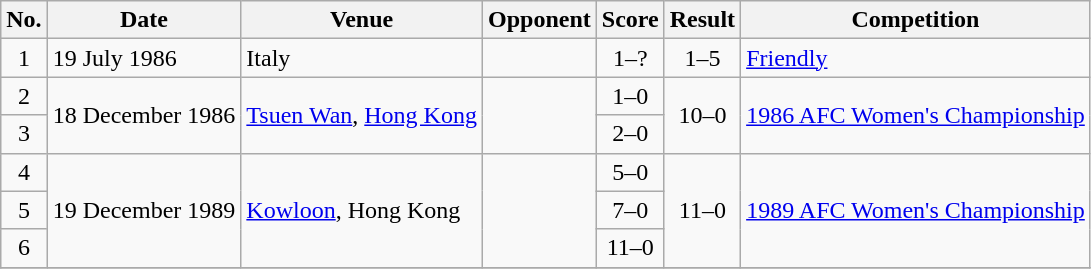<table class="wikitable sortable">
<tr>
<th scope="col">No.</th>
<th scope="col">Date</th>
<th scope="col">Venue</th>
<th scope="col">Opponent</th>
<th scope="col">Score</th>
<th scope="col">Result</th>
<th scope="col">Competition</th>
</tr>
<tr>
<td style="text-align:center">1</td>
<td>19 July 1986</td>
<td>Italy</td>
<td></td>
<td style="text-align:center">1–?</td>
<td style="text-align:center">1–5</td>
<td><a href='#'>Friendly</a></td>
</tr>
<tr>
<td style="text-align:center">2</td>
<td rowspan="2">18 December 1986</td>
<td rowspan="2"><a href='#'>Tsuen Wan</a>, <a href='#'>Hong Kong</a></td>
<td rowspan="2"></td>
<td style="text-align:center">1–0</td>
<td rowspan="2" style="text-align:center">10–0</td>
<td rowspan="2"><a href='#'>1986 AFC Women's Championship</a></td>
</tr>
<tr>
<td style="text-align:center">3</td>
<td style="text-align:center">2–0</td>
</tr>
<tr>
<td style="text-align:center">4</td>
<td rowspan="3">19 December 1989</td>
<td rowspan="3"><a href='#'>Kowloon</a>, Hong Kong</td>
<td rowspan="3"></td>
<td style="text-align:center">5–0</td>
<td rowspan="3" style="text-align:center">11–0</td>
<td rowspan="3"><a href='#'>1989 AFC Women's Championship</a></td>
</tr>
<tr>
<td style="text-align:center">5</td>
<td style="text-align:center">7–0</td>
</tr>
<tr>
<td style="text-align:center">6</td>
<td style="text-align:center">11–0</td>
</tr>
<tr>
</tr>
</table>
